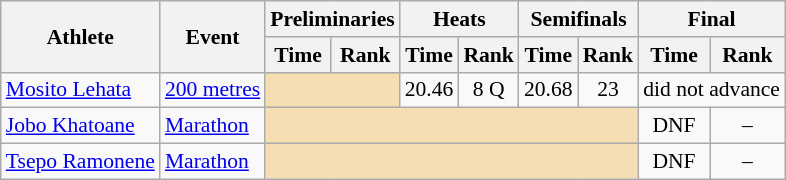<table class=wikitable style="font-size:90%;">
<tr>
<th rowspan="2">Athlete</th>
<th rowspan="2">Event</th>
<th colspan="2">Preliminaries</th>
<th colspan="2">Heats</th>
<th colspan="2">Semifinals</th>
<th colspan="2">Final</th>
</tr>
<tr>
<th>Time</th>
<th>Rank</th>
<th>Time</th>
<th>Rank</th>
<th>Time</th>
<th>Rank</th>
<th>Time</th>
<th>Rank</th>
</tr>
<tr style="border-top: single;">
<td><a href='#'>Mosito Lehata</a></td>
<td><a href='#'>200 metres</a></td>
<td colspan= 2 bgcolor="wheat"></td>
<td align=center>20.46</td>
<td align=center>8 Q</td>
<td align=center>20.68</td>
<td align=center>23</td>
<td align=center colspan=2>did not advance</td>
</tr>
<tr style="border-top: single;">
<td><a href='#'>Jobo Khatoane</a></td>
<td><a href='#'>Marathon</a></td>
<td colspan= 6 bgcolor="wheat"></td>
<td align=center>DNF</td>
<td align=center>–</td>
</tr>
<tr style="border-top: single;">
<td><a href='#'>Tsepo Ramonene</a></td>
<td><a href='#'>Marathon</a></td>
<td colspan= 6 bgcolor="wheat"></td>
<td align=center>DNF</td>
<td align=center>–</td>
</tr>
</table>
